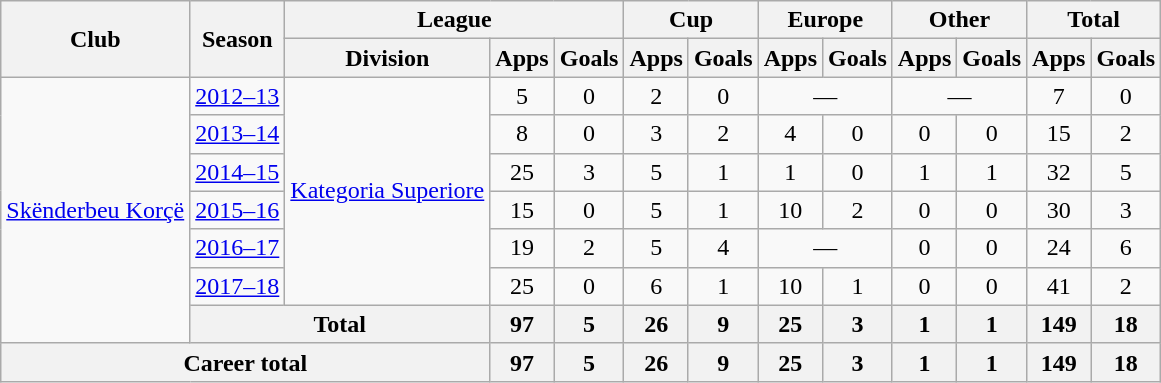<table class="wikitable" style="text-align:center">
<tr>
<th rowspan="2">Club</th>
<th rowspan="2">Season</th>
<th colspan="3">League</th>
<th colspan="2">Cup</th>
<th colspan="2">Europe</th>
<th colspan="2">Other</th>
<th colspan="2">Total</th>
</tr>
<tr>
<th>Division</th>
<th>Apps</th>
<th>Goals</th>
<th>Apps</th>
<th>Goals</th>
<th>Apps</th>
<th>Goals</th>
<th>Apps</th>
<th>Goals</th>
<th>Apps</th>
<th>Goals</th>
</tr>
<tr>
<td rowspan="7"><a href='#'>Skënderbeu Korçë</a></td>
<td><a href='#'>2012–13</a></td>
<td rowspan="6"><a href='#'>Kategoria Superiore</a></td>
<td>5</td>
<td>0</td>
<td>2</td>
<td>0</td>
<td colspan="2">—</td>
<td colspan="2">—</td>
<td>7</td>
<td>0</td>
</tr>
<tr>
<td><a href='#'>2013–14</a></td>
<td>8</td>
<td>0</td>
<td>3</td>
<td>2</td>
<td>4</td>
<td>0</td>
<td>0</td>
<td>0</td>
<td>15</td>
<td>2</td>
</tr>
<tr>
<td><a href='#'>2014–15</a></td>
<td>25</td>
<td>3</td>
<td>5</td>
<td>1</td>
<td>1</td>
<td>0</td>
<td>1</td>
<td>1</td>
<td>32</td>
<td>5</td>
</tr>
<tr>
<td><a href='#'>2015–16</a></td>
<td>15</td>
<td>0</td>
<td>5</td>
<td>1</td>
<td>10</td>
<td>2</td>
<td>0</td>
<td>0</td>
<td>30</td>
<td>3</td>
</tr>
<tr>
<td><a href='#'>2016–17</a></td>
<td>19</td>
<td>2</td>
<td>5</td>
<td>4</td>
<td colspan="2">—</td>
<td>0</td>
<td>0</td>
<td>24</td>
<td>6</td>
</tr>
<tr>
<td><a href='#'>2017–18</a></td>
<td>25</td>
<td>0</td>
<td>6</td>
<td>1</td>
<td>10</td>
<td>1</td>
<td>0</td>
<td>0</td>
<td>41</td>
<td>2</td>
</tr>
<tr>
<th colspan="2">Total</th>
<th>97</th>
<th>5</th>
<th>26</th>
<th>9</th>
<th>25</th>
<th>3</th>
<th>1</th>
<th>1</th>
<th>149</th>
<th>18</th>
</tr>
<tr>
<th colspan="3">Career total</th>
<th>97</th>
<th>5</th>
<th>26</th>
<th>9</th>
<th>25</th>
<th>3</th>
<th>1</th>
<th>1</th>
<th>149</th>
<th>18</th>
</tr>
</table>
